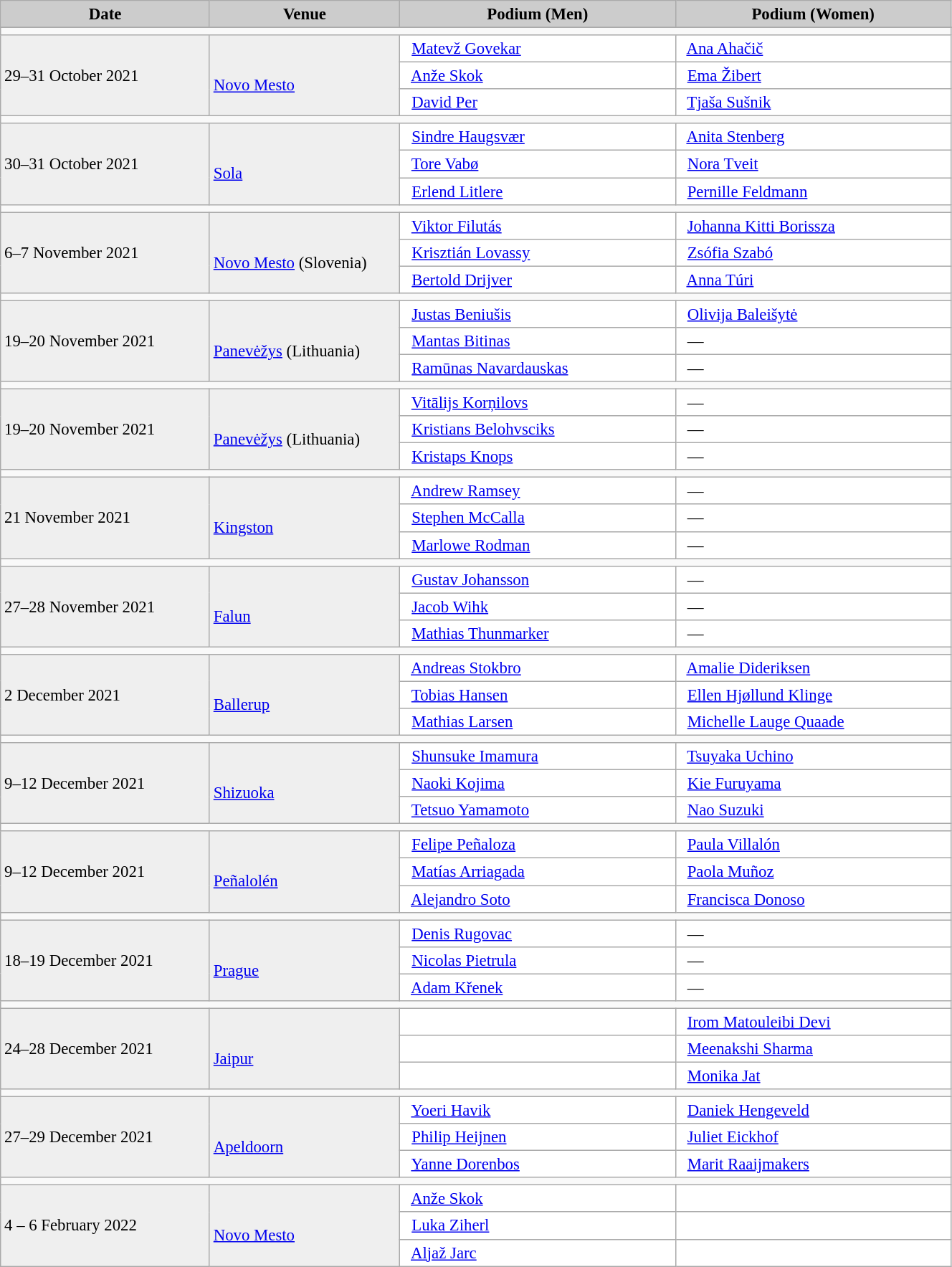<table class="wikitable" width=70% bgcolor="#f7f8ff" cellpadding="3" cellspacing="0" border="1" style="font-size: 95%; border: gray solid 1px; border-collapse: collapse;">
<tr bgcolor="#CCCCCC">
<td align="center"><strong>Date</strong></td>
<td width=20% align="center"><strong>Venue</strong></td>
<td width=29% align="center"><strong>Podium (Men)</strong></td>
<td width=29% align="center"><strong>Podium (Women)</strong></td>
</tr>
<tr bgcolor="#EFEFEF">
</tr>
<tr>
<td colspan=4></td>
</tr>
<tr bgcolor="#EFEFEF">
<td rowspan=3>29–31 October 2021</td>
<td rowspan=3><br><a href='#'>Novo Mesto</a></td>
<td bgcolor="#ffffff">   <a href='#'>Matevž Govekar</a></td>
<td bgcolor="#ffffff">   <a href='#'>Ana Ahačič</a></td>
</tr>
<tr>
<td bgcolor="#ffffff">   <a href='#'>Anže Skok</a></td>
<td bgcolor="#ffffff">   <a href='#'>Ema Žibert</a></td>
</tr>
<tr>
<td bgcolor="#ffffff">   <a href='#'>David Per</a></td>
<td bgcolor="#ffffff">   <a href='#'>Tjaša Sušnik</a></td>
</tr>
<tr>
<td colspan=4></td>
</tr>
<tr bgcolor="#EFEFEF">
<td rowspan=3>30–31 October 2021</td>
<td rowspan=3><br><a href='#'>Sola</a></td>
<td bgcolor="#ffffff">   <a href='#'>Sindre Haugsvær</a></td>
<td bgcolor="#ffffff">   <a href='#'>Anita Stenberg</a></td>
</tr>
<tr>
<td bgcolor="#ffffff">   <a href='#'>Tore Vabø</a></td>
<td bgcolor="#ffffff">   <a href='#'>Nora Tveit</a></td>
</tr>
<tr>
<td bgcolor="#ffffff">   <a href='#'>Erlend Litlere</a></td>
<td bgcolor="#ffffff">   <a href='#'>Pernille Feldmann</a></td>
</tr>
<tr>
<td colspan=4></td>
</tr>
<tr bgcolor="#EFEFEF">
<td rowspan=3>6–7 November 2021</td>
<td rowspan=3><br><a href='#'>Novo Mesto</a> (Slovenia)</td>
<td bgcolor="#ffffff">   <a href='#'>Viktor Filutás</a></td>
<td bgcolor="#ffffff">   <a href='#'>Johanna Kitti Borissza</a></td>
</tr>
<tr>
<td bgcolor="#ffffff">   <a href='#'>Krisztián Lovassy</a></td>
<td bgcolor="#ffffff">   <a href='#'>Zsófia Szabó</a></td>
</tr>
<tr>
<td bgcolor="#ffffff">   <a href='#'>Bertold Drijver</a></td>
<td bgcolor="#ffffff">   <a href='#'>Anna Túri</a></td>
</tr>
<tr>
<td colspan=4></td>
</tr>
<tr bgcolor="#EFEFEF">
<td rowspan=3>19–20 November 2021</td>
<td rowspan=3><br><a href='#'>Panevėžys</a> (Lithuania)</td>
<td bgcolor="#ffffff">   <a href='#'>Justas Beniušis</a></td>
<td bgcolor="#ffffff">   <a href='#'>Olivija Baleišytė</a></td>
</tr>
<tr>
<td bgcolor="#ffffff">   <a href='#'>Mantas Bitinas</a></td>
<td bgcolor="#ffffff">   —</td>
</tr>
<tr>
<td bgcolor="#ffffff">   <a href='#'>Ramūnas Navardauskas</a></td>
<td bgcolor="#ffffff">   —</td>
</tr>
<tr>
<td colspan=4></td>
</tr>
<tr bgcolor="#EFEFEF">
<td rowspan=3>19–20 November 2021</td>
<td rowspan=3><br><a href='#'>Panevėžys</a> (Lithuania)</td>
<td bgcolor="#ffffff">   <a href='#'>Vitālijs Korņilovs</a></td>
<td bgcolor="#ffffff">   —</td>
</tr>
<tr>
<td bgcolor="#ffffff">   <a href='#'>Kristians Belohvsciks</a></td>
<td bgcolor="#ffffff">   —</td>
</tr>
<tr>
<td bgcolor="#ffffff">   <a href='#'>Kristaps Knops</a></td>
<td bgcolor="#ffffff">   —</td>
</tr>
<tr>
<td colspan=4></td>
</tr>
<tr bgcolor="#EFEFEF">
<td rowspan=3>21 November 2021</td>
<td rowspan=3><br><a href='#'>Kingston</a></td>
<td bgcolor="#ffffff">   <a href='#'>Andrew Ramsey</a></td>
<td bgcolor="#ffffff">   —</td>
</tr>
<tr>
<td bgcolor="#ffffff">   <a href='#'>Stephen McCalla</a></td>
<td bgcolor="#ffffff">   —</td>
</tr>
<tr>
<td bgcolor="#ffffff">   <a href='#'>Marlowe Rodman</a></td>
<td bgcolor="#ffffff">   —</td>
</tr>
<tr>
<td colspan=4></td>
</tr>
<tr bgcolor="#EFEFEF">
<td rowspan=3>27–28 November 2021</td>
<td rowspan=3><br><a href='#'>Falun</a></td>
<td bgcolor="#ffffff">   <a href='#'>Gustav Johansson</a></td>
<td bgcolor="#ffffff">   —</td>
</tr>
<tr>
<td bgcolor="#ffffff">   <a href='#'>Jacob Wihk</a></td>
<td bgcolor="#ffffff">   —</td>
</tr>
<tr>
<td bgcolor="#ffffff">   <a href='#'>Mathias Thunmarker</a></td>
<td bgcolor="#ffffff">   —</td>
</tr>
<tr>
<td colspan=4></td>
</tr>
<tr bgcolor="#EFEFEF">
<td rowspan=3>2 December 2021</td>
<td rowspan=3><br><a href='#'>Ballerup</a></td>
<td bgcolor="#ffffff">   <a href='#'>Andreas Stokbro</a></td>
<td bgcolor="#ffffff">   <a href='#'>Amalie Dideriksen</a></td>
</tr>
<tr>
<td bgcolor="#ffffff">   <a href='#'>Tobias Hansen</a></td>
<td bgcolor="#ffffff">   <a href='#'>Ellen Hjøllund Klinge</a></td>
</tr>
<tr>
<td bgcolor="#ffffff">   <a href='#'>Mathias Larsen</a></td>
<td bgcolor="#ffffff">   <a href='#'>Michelle Lauge Quaade</a></td>
</tr>
<tr>
<td colspan=4></td>
</tr>
<tr bgcolor="#EFEFEF">
<td rowspan=3>9–12 December 2021</td>
<td rowspan=3><br><a href='#'>Shizuoka</a></td>
<td bgcolor="#ffffff">   <a href='#'>Shunsuke Imamura</a></td>
<td bgcolor="#ffffff">   <a href='#'>Tsuyaka Uchino</a></td>
</tr>
<tr>
<td bgcolor="#ffffff">   <a href='#'>Naoki Kojima</a></td>
<td bgcolor="#ffffff">   <a href='#'>Kie Furuyama</a></td>
</tr>
<tr>
<td bgcolor="#ffffff">   <a href='#'>Tetsuo Yamamoto</a></td>
<td bgcolor="#ffffff">   <a href='#'>Nao Suzuki</a></td>
</tr>
<tr>
<td colspan=4></td>
</tr>
<tr bgcolor="#EFEFEF">
<td rowspan=3>9–12 December 2021</td>
<td rowspan=3><br><a href='#'>Peñalolén</a></td>
<td bgcolor="#ffffff">   <a href='#'>Felipe Peñaloza</a></td>
<td bgcolor="#ffffff">   <a href='#'>Paula Villalón</a></td>
</tr>
<tr>
<td bgcolor="#ffffff">   <a href='#'>Matías Arriagada</a></td>
<td bgcolor="#ffffff">   <a href='#'>Paola Muñoz</a></td>
</tr>
<tr>
<td bgcolor="#ffffff">   <a href='#'>Alejandro Soto</a></td>
<td bgcolor="#ffffff">   <a href='#'>Francisca Donoso</a></td>
</tr>
<tr>
<td colspan=4></td>
</tr>
<tr bgcolor="#EFEFEF">
<td rowspan=3>18–19 December 2021</td>
<td rowspan=3><br><a href='#'>Prague</a></td>
<td bgcolor="#ffffff">   <a href='#'>Denis Rugovac</a></td>
<td bgcolor="#ffffff">   —</td>
</tr>
<tr>
<td bgcolor="#ffffff">   <a href='#'>Nicolas Pietrula</a></td>
<td bgcolor="#ffffff">   —</td>
</tr>
<tr>
<td bgcolor="#ffffff">   <a href='#'>Adam Křenek</a></td>
<td bgcolor="#ffffff">   —</td>
</tr>
<tr>
<td colspan=4></td>
</tr>
<tr bgcolor="#EFEFEF">
<td rowspan=3>24–28 December 2021</td>
<td rowspan=3><br><a href='#'>Jaipur</a></td>
<td bgcolor="#ffffff">  </td>
<td bgcolor="#ffffff">   <a href='#'>Irom Matouleibi Devi</a></td>
</tr>
<tr>
<td bgcolor="#ffffff">  </td>
<td bgcolor="#ffffff">   <a href='#'>Meenakshi Sharma</a></td>
</tr>
<tr>
<td bgcolor="#ffffff">  </td>
<td bgcolor="#ffffff">   <a href='#'>Monika Jat</a></td>
</tr>
<tr>
<td colspan=4></td>
</tr>
<tr bgcolor="#EFEFEF">
<td rowspan=3>27–29 December 2021</td>
<td rowspan=3><br><a href='#'>Apeldoorn</a></td>
<td bgcolor="#ffffff">   <a href='#'>Yoeri Havik</a></td>
<td bgcolor="#ffffff">   <a href='#'>Daniek Hengeveld</a></td>
</tr>
<tr>
<td bgcolor="#ffffff">   <a href='#'>Philip Heijnen</a></td>
<td bgcolor="#ffffff">   <a href='#'>Juliet Eickhof</a></td>
</tr>
<tr>
<td bgcolor="#ffffff">   <a href='#'>Yanne Dorenbos</a></td>
<td bgcolor="#ffffff">   <a href='#'>Marit Raaijmakers</a></td>
</tr>
<tr>
<td colspan=4></td>
</tr>
<tr bgcolor="#EFEFEF">
<td rowspan=3>4 – 6 February 2022</td>
<td rowspan=3><br><a href='#'>Novo Mesto</a></td>
<td bgcolor="#ffffff">   <a href='#'>Anže Skok</a></td>
<td bgcolor="#ffffff">   <a href='#'></a></td>
</tr>
<tr>
<td bgcolor="#ffffff">   <a href='#'>Luka Ziherl</a></td>
<td bgcolor="#ffffff">   <a href='#'></a></td>
</tr>
<tr>
<td bgcolor="#ffffff">   <a href='#'>Aljaž Jarc</a></td>
<td bgcolor="#ffffff">   <a href='#'></a></td>
</tr>
</table>
